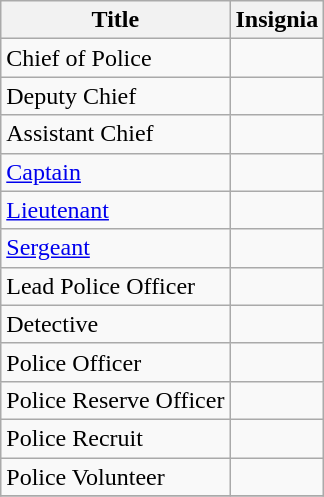<table class="wikitable">
<tr>
<th>Title</th>
<th>Insignia</th>
</tr>
<tr>
<td>Chief of Police</td>
<td></td>
</tr>
<tr>
<td>Deputy Chief</td>
<td></td>
</tr>
<tr>
<td>Assistant Chief</td>
<td></td>
</tr>
<tr>
<td><a href='#'>Captain</a></td>
<td></td>
</tr>
<tr>
<td><a href='#'>Lieutenant</a></td>
<td></td>
</tr>
<tr>
<td><a href='#'>Sergeant</a></td>
<td></td>
</tr>
<tr>
<td>Lead Police Officer</td>
<td></td>
</tr>
<tr>
<td>Detective</td>
<td></td>
</tr>
<tr>
<td>Police Officer</td>
<td></td>
</tr>
<tr>
<td>Police Reserve Officer</td>
<td></td>
</tr>
<tr>
<td>Police Recruit</td>
<td></td>
</tr>
<tr>
<td>Police Volunteer</td>
<td></td>
</tr>
<tr>
</tr>
</table>
